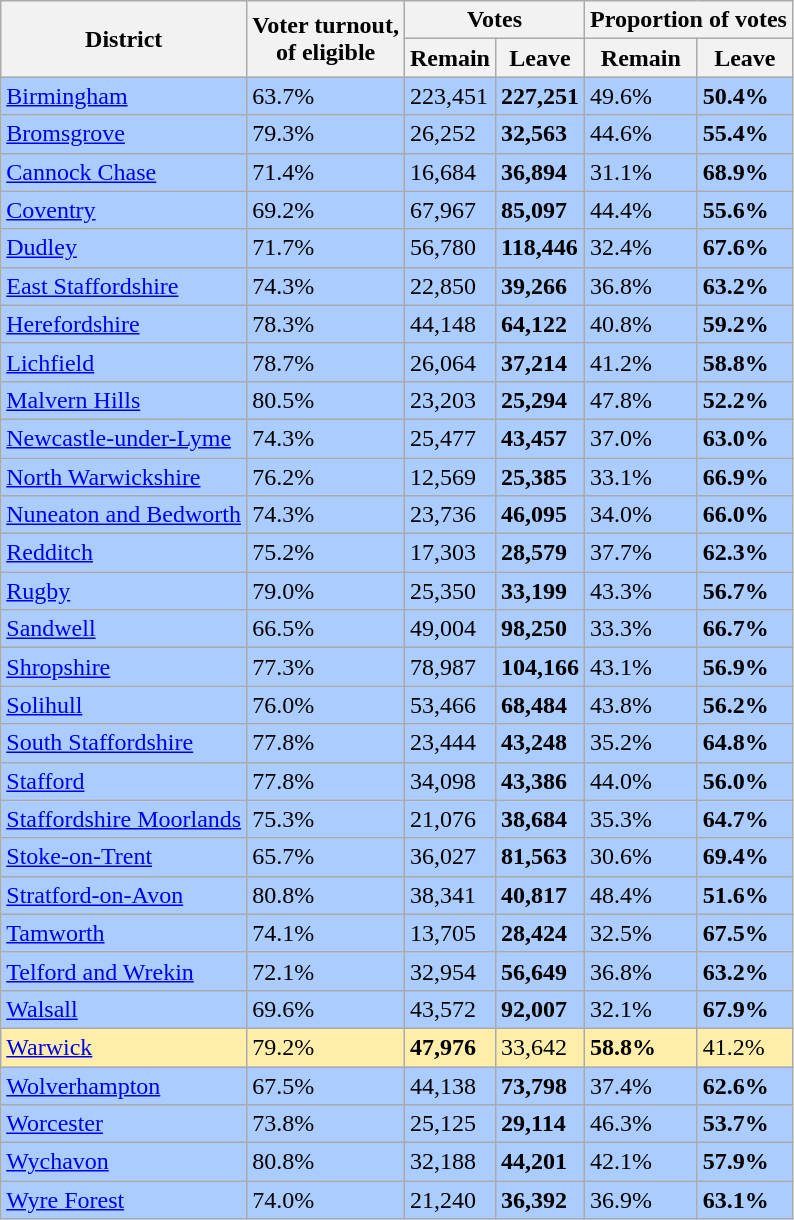<table class="wikitable sortable">
<tr>
<th rowspan=2>District</th>
<th rowspan=2>Voter turnout,<br>of eligible</th>
<th colspan=2>Votes</th>
<th colspan=2>Proportion of votes</th>
</tr>
<tr>
<th>Remain</th>
<th>Leave</th>
<th>Remain</th>
<th>Leave</th>
</tr>
<tr style="background:#acf;">
<td><a href='#'>Birmingham</a></td>
<td>63.7%</td>
<td>223,451</td>
<td><strong>227,251</strong></td>
<td>49.6%</td>
<td><strong>50.4%</strong></td>
</tr>
<tr style="background:#acf;">
<td><a href='#'>Bromsgrove</a></td>
<td>79.3%</td>
<td>26,252</td>
<td><strong>32,563</strong></td>
<td>44.6%</td>
<td><strong>55.4%</strong></td>
</tr>
<tr style="background:#acf;">
<td><a href='#'>Cannock Chase</a></td>
<td>71.4%</td>
<td>16,684</td>
<td><strong>36,894</strong></td>
<td>31.1%</td>
<td><strong>68.9%</strong></td>
</tr>
<tr style="background:#acf;">
<td><a href='#'>Coventry</a></td>
<td>69.2%</td>
<td>67,967</td>
<td><strong>85,097</strong></td>
<td>44.4%</td>
<td><strong>55.6%</strong></td>
</tr>
<tr style="background:#acf;">
<td><a href='#'>Dudley</a></td>
<td>71.7%</td>
<td>56,780</td>
<td><strong>118,446</strong></td>
<td>32.4%</td>
<td><strong>67.6%</strong></td>
</tr>
<tr style="background:#acf;">
<td><a href='#'>East Staffordshire</a></td>
<td>74.3%</td>
<td>22,850</td>
<td><strong>39,266</strong></td>
<td>36.8%</td>
<td><strong>63.2%</strong></td>
</tr>
<tr style="background:#acf;">
<td><a href='#'>Herefordshire</a></td>
<td>78.3%</td>
<td>44,148</td>
<td><strong>64,122</strong></td>
<td>40.8%</td>
<td><strong>59.2%</strong></td>
</tr>
<tr style="background:#acf;">
<td><a href='#'>Lichfield</a></td>
<td>78.7%</td>
<td>26,064</td>
<td><strong>37,214</strong></td>
<td>41.2%</td>
<td><strong>58.8%</strong></td>
</tr>
<tr style="background:#acf;">
<td><a href='#'>Malvern Hills</a></td>
<td>80.5%</td>
<td>23,203</td>
<td><strong>25,294</strong></td>
<td>47.8%</td>
<td><strong>52.2%</strong></td>
</tr>
<tr style="background:#acf;">
<td><a href='#'>Newcastle-under-Lyme</a></td>
<td>74.3%</td>
<td>25,477</td>
<td><strong>43,457</strong></td>
<td>37.0%</td>
<td><strong>63.0%</strong></td>
</tr>
<tr style="background:#acf;">
<td><a href='#'>North Warwickshire</a></td>
<td>76.2%</td>
<td>12,569</td>
<td><strong>25,385</strong></td>
<td>33.1%</td>
<td><strong>66.9%</strong></td>
</tr>
<tr style="background:#acf;">
<td><a href='#'>Nuneaton and Bedworth</a></td>
<td>74.3%</td>
<td>23,736</td>
<td><strong>46,095</strong></td>
<td>34.0%</td>
<td><strong>66.0%</strong></td>
</tr>
<tr style="background:#acf;">
<td><a href='#'>Redditch</a></td>
<td>75.2%</td>
<td>17,303</td>
<td><strong>28,579</strong></td>
<td>37.7%</td>
<td><strong>62.3%</strong></td>
</tr>
<tr style="background:#acf;">
<td><a href='#'>Rugby</a></td>
<td>79.0%</td>
<td>25,350</td>
<td><strong>33,199</strong></td>
<td>43.3%</td>
<td><strong>56.7%</strong></td>
</tr>
<tr style="background:#acf;">
<td><a href='#'>Sandwell</a></td>
<td>66.5%</td>
<td>49,004</td>
<td><strong>98,250</strong></td>
<td>33.3%</td>
<td><strong>66.7%</strong></td>
</tr>
<tr style="background:#acf;">
<td><a href='#'>Shropshire</a></td>
<td>77.3%</td>
<td>78,987</td>
<td><strong>104,166</strong></td>
<td>43.1%</td>
<td><strong>56.9%</strong></td>
</tr>
<tr style="background:#acf;">
<td><a href='#'>Solihull</a></td>
<td>76.0%</td>
<td>53,466</td>
<td><strong>68,484</strong></td>
<td>43.8%</td>
<td><strong>56.2%</strong></td>
</tr>
<tr style="background:#acf;">
<td><a href='#'>South Staffordshire</a></td>
<td>77.8%</td>
<td>23,444</td>
<td><strong>43,248</strong></td>
<td>35.2%</td>
<td><strong>64.8%</strong></td>
</tr>
<tr style="background:#acf;">
<td><a href='#'>Stafford</a></td>
<td>77.8%</td>
<td>34,098</td>
<td><strong>43,386</strong></td>
<td>44.0%</td>
<td><strong>56.0%</strong></td>
</tr>
<tr style="background:#acf;">
<td><a href='#'>Staffordshire Moorlands</a></td>
<td>75.3%</td>
<td>21,076</td>
<td><strong>38,684</strong></td>
<td>35.3%</td>
<td><strong>64.7%</strong></td>
</tr>
<tr style="background:#acf;">
<td><a href='#'>Stoke-on-Trent</a></td>
<td>65.7%</td>
<td>36,027</td>
<td><strong>81,563</strong></td>
<td>30.6%</td>
<td><strong>69.4%</strong></td>
</tr>
<tr style="background:#acf;">
<td><a href='#'>Stratford-on-Avon</a></td>
<td>80.8%</td>
<td>38,341</td>
<td><strong>40,817</strong></td>
<td>48.4%</td>
<td><strong>51.6%</strong></td>
</tr>
<tr style="background:#acf;">
<td><a href='#'>Tamworth</a></td>
<td>74.1%</td>
<td>13,705</td>
<td><strong>28,424</strong></td>
<td>32.5%</td>
<td><strong>67.5%</strong></td>
</tr>
<tr style="background:#acf;">
<td><a href='#'>Telford and Wrekin</a></td>
<td>72.1%</td>
<td>32,954</td>
<td><strong>56,649</strong></td>
<td>36.8%</td>
<td><strong>63.2%</strong></td>
</tr>
<tr style="background:#acf;">
<td><a href='#'>Walsall</a></td>
<td>69.6%</td>
<td>43,572</td>
<td><strong>92,007</strong></td>
<td>32.1%</td>
<td><strong>67.9%</strong></td>
</tr>
<tr style="background:#fea;">
<td><a href='#'>Warwick</a></td>
<td>79.2%</td>
<td><strong>47,976</strong></td>
<td>33,642</td>
<td><strong>58.8%</strong></td>
<td>41.2%</td>
</tr>
<tr style="background:#acf;">
<td><a href='#'>Wolverhampton</a></td>
<td>67.5%</td>
<td>44,138</td>
<td><strong>73,798</strong></td>
<td>37.4%</td>
<td><strong>62.6%</strong></td>
</tr>
<tr style="background:#acf;">
<td><a href='#'>Worcester</a></td>
<td>73.8%</td>
<td>25,125</td>
<td><strong>29,114</strong></td>
<td>46.3%</td>
<td><strong>53.7%</strong></td>
</tr>
<tr style="background:#acf;">
<td><a href='#'>Wychavon</a></td>
<td>80.8%</td>
<td>32,188</td>
<td><strong>44,201</strong></td>
<td>42.1%</td>
<td><strong>57.9%</strong></td>
</tr>
<tr style="background:#acf;">
<td><a href='#'>Wyre Forest</a></td>
<td>74.0%</td>
<td>21,240</td>
<td><strong>36,392</strong></td>
<td>36.9%</td>
<td><strong>63.1%</strong></td>
</tr>
</table>
